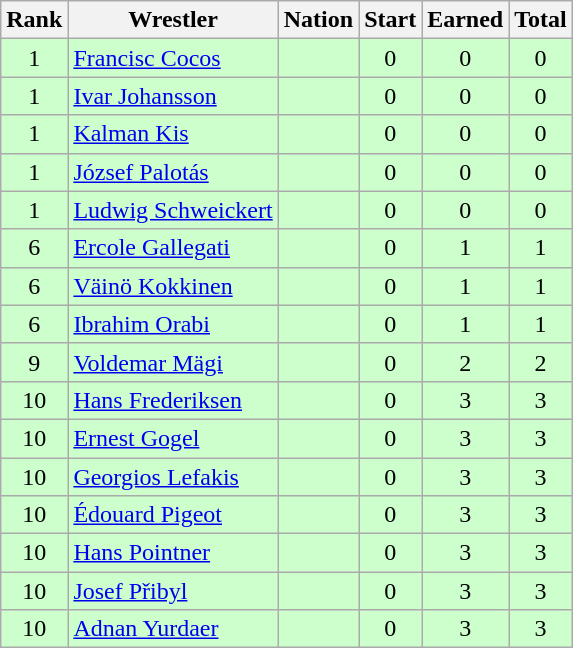<table class="wikitable sortable" style="text-align:center;">
<tr>
<th>Rank</th>
<th>Wrestler</th>
<th>Nation</th>
<th>Start</th>
<th>Earned</th>
<th>Total</th>
</tr>
<tr style="background:#cfc;">
<td>1</td>
<td align=left><a href='#'>Francisc Cocos</a></td>
<td align=left></td>
<td>0</td>
<td>0</td>
<td>0</td>
</tr>
<tr style="background:#cfc;">
<td>1</td>
<td align=left><a href='#'>Ivar Johansson</a></td>
<td align=left></td>
<td>0</td>
<td>0</td>
<td>0</td>
</tr>
<tr style="background:#cfc;">
<td>1</td>
<td align=left><a href='#'>Kalman Kis</a></td>
<td align=left></td>
<td>0</td>
<td>0</td>
<td>0</td>
</tr>
<tr style="background:#cfc;">
<td>1</td>
<td align=left><a href='#'>József Palotás</a></td>
<td align=left></td>
<td>0</td>
<td>0</td>
<td>0</td>
</tr>
<tr style="background:#cfc;">
<td>1</td>
<td align=left><a href='#'>Ludwig Schweickert</a></td>
<td align=left></td>
<td>0</td>
<td>0</td>
<td>0</td>
</tr>
<tr style="background:#cfc;">
<td>6</td>
<td align=left><a href='#'>Ercole Gallegati</a></td>
<td align=left></td>
<td>0</td>
<td>1</td>
<td>1</td>
</tr>
<tr style="background:#cfc;">
<td>6</td>
<td align=left><a href='#'>Väinö Kokkinen</a></td>
<td align=left></td>
<td>0</td>
<td>1</td>
<td>1</td>
</tr>
<tr style="background:#cfc;">
<td>6</td>
<td align=left><a href='#'>Ibrahim Orabi</a></td>
<td align=left></td>
<td>0</td>
<td>1</td>
<td>1</td>
</tr>
<tr style="background:#cfc;">
<td>9</td>
<td align=left><a href='#'>Voldemar Mägi</a></td>
<td align=left></td>
<td>0</td>
<td>2</td>
<td>2</td>
</tr>
<tr style="background:#cfc;">
<td>10</td>
<td align=left><a href='#'>Hans Frederiksen</a></td>
<td align=left></td>
<td>0</td>
<td>3</td>
<td>3</td>
</tr>
<tr style="background:#cfc;">
<td>10</td>
<td align=left><a href='#'>Ernest Gogel</a></td>
<td align=left></td>
<td>0</td>
<td>3</td>
<td>3</td>
</tr>
<tr style="background:#cfc;">
<td>10</td>
<td align=left><a href='#'>Georgios Lefakis</a></td>
<td align=left></td>
<td>0</td>
<td>3</td>
<td>3</td>
</tr>
<tr style="background:#cfc;">
<td>10</td>
<td align=left><a href='#'>Édouard Pigeot</a></td>
<td align=left></td>
<td>0</td>
<td>3</td>
<td>3</td>
</tr>
<tr style="background:#cfc;">
<td>10</td>
<td align=left><a href='#'>Hans Pointner</a></td>
<td align=left></td>
<td>0</td>
<td>3</td>
<td>3</td>
</tr>
<tr style="background:#cfc;">
<td>10</td>
<td align=left><a href='#'>Josef Přibyl</a></td>
<td align=left></td>
<td>0</td>
<td>3</td>
<td>3</td>
</tr>
<tr style="background:#cfc;">
<td>10</td>
<td align=left><a href='#'>Adnan Yurdaer</a></td>
<td align=left></td>
<td>0</td>
<td>3</td>
<td>3</td>
</tr>
</table>
